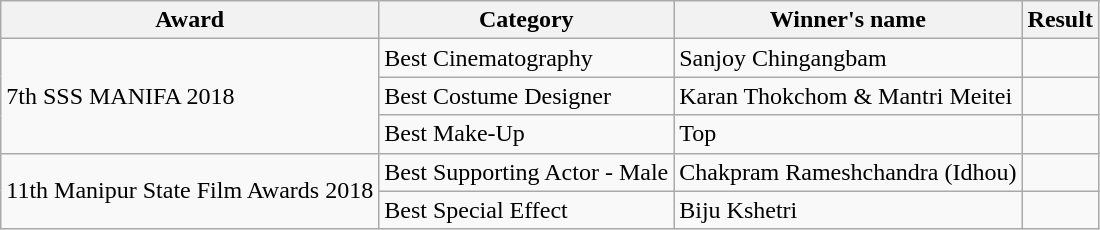<table class="wikitable sortable">
<tr>
<th>Award</th>
<th>Category</th>
<th>Winner's name</th>
<th>Result</th>
</tr>
<tr>
<td rowspan="3">7th SSS MANIFA 2018</td>
<td>Best Cinematography</td>
<td>Sanjoy Chingangbam</td>
<td></td>
</tr>
<tr>
<td>Best Costume Designer</td>
<td>Karan Thokchom & Mantri Meitei</td>
<td></td>
</tr>
<tr>
<td>Best Make-Up</td>
<td> Top</td>
<td></td>
</tr>
<tr>
<td rowspan="2">11th Manipur State Film Awards 2018</td>
<td>Best Supporting Actor - Male</td>
<td>Chakpram Rameshchandra (Idhou)</td>
<td></td>
</tr>
<tr>
<td>Best Special Effect</td>
<td>Biju Kshetri</td>
<td></td>
</tr>
</table>
